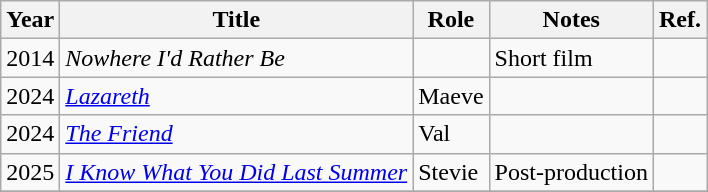<table class="wikitable sortable">
<tr>
<th>Year</th>
<th>Title</th>
<th>Role</th>
<th class="unsortable">Notes</th>
<th>Ref.</th>
</tr>
<tr>
<td>2014</td>
<td><em>Nowhere I'd Rather Be</em></td>
<td></td>
<td>Short film</td>
<td></td>
</tr>
<tr>
<td>2024</td>
<td><em><a href='#'>Lazareth</a></em></td>
<td>Maeve</td>
<td></td>
<td></td>
</tr>
<tr>
<td>2024</td>
<td><em><a href='#'>The Friend</a></em></td>
<td>Val</td>
<td></td>
<td></td>
</tr>
<tr>
<td>2025</td>
<td><em><a href='#'>I Know What You Did Last Summer</a></em></td>
<td>Stevie</td>
<td>Post-production</td>
<td></td>
</tr>
<tr>
</tr>
</table>
